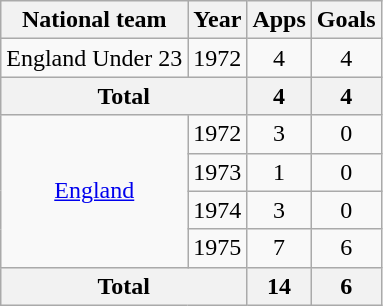<table class="wikitable" style="text-align:center">
<tr>
<th>National team</th>
<th>Year</th>
<th>Apps</th>
<th>Goals</th>
</tr>
<tr>
<td>England Under 23</td>
<td>1972</td>
<td>4</td>
<td>4</td>
</tr>
<tr>
<th colspan="2">Total</th>
<th>4</th>
<th>4</th>
</tr>
<tr>
<td rowspan="4"><a href='#'>England</a></td>
<td>1972</td>
<td>3</td>
<td>0</td>
</tr>
<tr>
<td>1973</td>
<td>1</td>
<td>0</td>
</tr>
<tr>
<td>1974</td>
<td>3</td>
<td>0</td>
</tr>
<tr>
<td>1975</td>
<td>7</td>
<td>6</td>
</tr>
<tr>
<th colspan="2">Total</th>
<th>14</th>
<th>6</th>
</tr>
</table>
